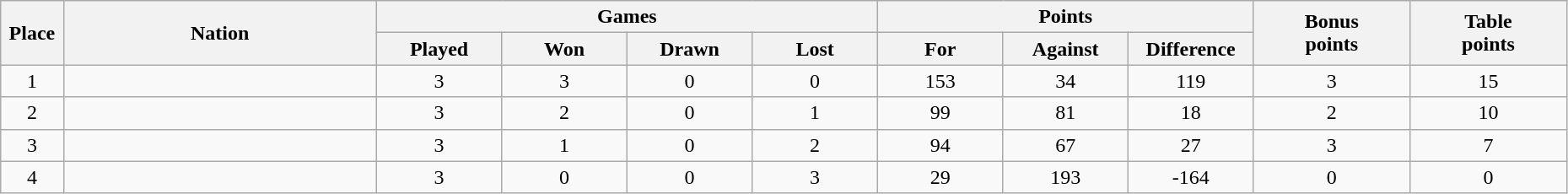<table class="wikitable" width="98%">
<tr>
<th rowspan=2 width="4%">Place</th>
<th rowspan=2 width="20%">Nation</th>
<th colspan=4 width="32%">Games</th>
<th colspan=3 width="24%">Points</th>
<th rowspan=2 width="10%">Bonus<br>points</th>
<th rowspan=2 width="10%">Table<br>points</th>
</tr>
<tr>
<th width="8%">Played</th>
<th width="8%">Won</th>
<th width="8%">Drawn</th>
<th width="8%">Lost</th>
<th width="8%">For</th>
<th width="8%">Against</th>
<th width="8%">Difference</th>
</tr>
<tr align=center>
<td>1</td>
<td align=left></td>
<td>3</td>
<td>3</td>
<td>0</td>
<td>0</td>
<td>153</td>
<td>34</td>
<td>119</td>
<td>3</td>
<td>15</td>
</tr>
<tr align=center>
<td>2</td>
<td align=left></td>
<td>3</td>
<td>2</td>
<td>0</td>
<td>1</td>
<td>99</td>
<td>81</td>
<td>18</td>
<td>2</td>
<td>10</td>
</tr>
<tr align=center>
<td>3</td>
<td align=left></td>
<td>3</td>
<td>1</td>
<td>0</td>
<td>2</td>
<td>94</td>
<td>67</td>
<td>27</td>
<td>3</td>
<td>7</td>
</tr>
<tr align=center>
<td>4</td>
<td align=left></td>
<td>3</td>
<td>0</td>
<td>0</td>
<td>3</td>
<td>29</td>
<td>193</td>
<td>-164</td>
<td>0</td>
<td>0</td>
</tr>
</table>
